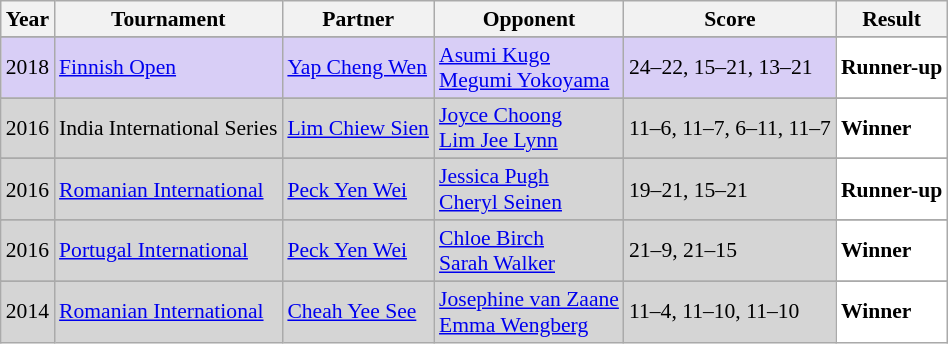<table class="sortable wikitable" style="font-size: 90%;">
<tr>
<th>Year</th>
<th>Tournament</th>
<th>Partner</th>
<th>Opponent</th>
<th>Score</th>
<th>Result</th>
</tr>
<tr>
</tr>
<tr style="background:#D8CEF6">
<td align="center">2018</td>
<td align="left"><a href='#'>Finnish Open</a></td>
<td align="left"> <a href='#'>Yap Cheng Wen</a></td>
<td align="left"> <a href='#'>Asumi Kugo</a> <br>  <a href='#'>Megumi Yokoyama</a></td>
<td align="left">24–22, 15–21, 13–21</td>
<td style="text-align:left; background:white"> <strong>Runner-up</strong></td>
</tr>
<tr>
</tr>
<tr style="background:#D5D5D5">
<td align="center">2016</td>
<td align="left">India International Series</td>
<td align="left"> <a href='#'>Lim Chiew Sien</a></td>
<td align="left"> <a href='#'>Joyce Choong</a> <br>  <a href='#'>Lim Jee Lynn</a></td>
<td align="left">11–6, 11–7, 6–11, 11–7</td>
<td style="text-align:left; background:white"> <strong>Winner</strong></td>
</tr>
<tr>
</tr>
<tr style="background:#D5D5D5">
<td align="center">2016</td>
<td align="left"><a href='#'>Romanian International</a></td>
<td align="left"> <a href='#'>Peck Yen Wei</a></td>
<td align="left"> <a href='#'>Jessica Pugh</a> <br>  <a href='#'>Cheryl Seinen</a></td>
<td align="left">19–21, 15–21</td>
<td style="text-align:left; background:white"> <strong>Runner-up</strong></td>
</tr>
<tr>
</tr>
<tr style="background:#D5D5D5">
<td align="center">2016</td>
<td align="left"><a href='#'>Portugal International</a></td>
<td align="left"> <a href='#'>Peck Yen Wei</a></td>
<td align="left"> <a href='#'>Chloe Birch</a> <br>  <a href='#'>Sarah Walker</a></td>
<td align="left">21–9, 21–15</td>
<td style="text-align:left; background:white"> <strong>Winner</strong></td>
</tr>
<tr>
</tr>
<tr style="background:#D5D5D5">
<td align="center">2014</td>
<td align="left"><a href='#'>Romanian International</a></td>
<td align="left"> <a href='#'>Cheah Yee See</a></td>
<td align="left"> <a href='#'>Josephine van Zaane</a> <br>  <a href='#'>Emma Wengberg</a></td>
<td align="left">11–4, 11–10, 11–10</td>
<td style="text-align:left; background:white"> <strong>Winner</strong></td>
</tr>
</table>
